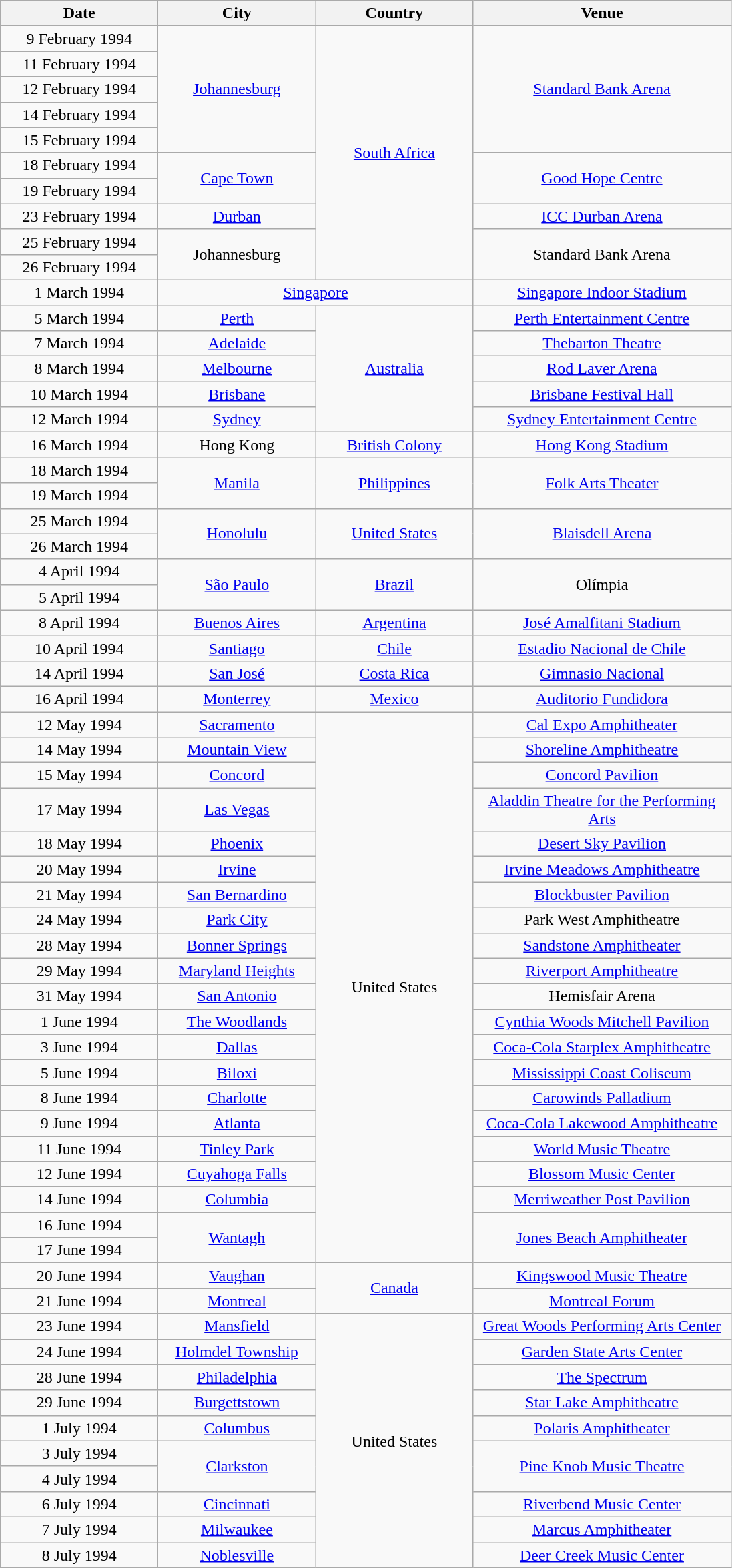<table class="wikitable" style="text-align:center">
<tr>
<th style="width:150px;">Date</th>
<th style="width:150px;">City</th>
<th style="width:150px;">Country</th>
<th style="width:250px;">Venue</th>
</tr>
<tr>
<td>9 February 1994</td>
<td rowspan="5"><a href='#'>Johannesburg</a></td>
<td rowspan="10"><a href='#'>South Africa</a></td>
<td rowspan="5"><a href='#'>Standard Bank Arena</a></td>
</tr>
<tr>
<td>11 February 1994</td>
</tr>
<tr>
<td>12 February 1994</td>
</tr>
<tr>
<td>14 February 1994</td>
</tr>
<tr>
<td>15 February 1994</td>
</tr>
<tr>
<td>18 February 1994</td>
<td rowspan="2"><a href='#'>Cape Town</a></td>
<td rowspan="2"><a href='#'>Good Hope Centre</a></td>
</tr>
<tr>
<td>19 February 1994</td>
</tr>
<tr>
<td>23 February 1994</td>
<td><a href='#'>Durban</a></td>
<td><a href='#'>ICC Durban Arena</a></td>
</tr>
<tr>
<td>25 February 1994</td>
<td rowspan="2">Johannesburg</td>
<td rowspan="2">Standard Bank Arena</td>
</tr>
<tr>
<td>26 February 1994</td>
</tr>
<tr>
<td>1 March 1994</td>
<td colspan="2"><a href='#'>Singapore</a></td>
<td><a href='#'>Singapore Indoor Stadium</a></td>
</tr>
<tr>
<td>5 March 1994</td>
<td><a href='#'>Perth</a></td>
<td rowspan="5"><a href='#'>Australia</a></td>
<td><a href='#'>Perth Entertainment Centre</a></td>
</tr>
<tr>
<td>7 March 1994</td>
<td><a href='#'>Adelaide</a></td>
<td><a href='#'>Thebarton Theatre</a></td>
</tr>
<tr>
<td>8 March 1994</td>
<td><a href='#'>Melbourne</a></td>
<td><a href='#'>Rod Laver Arena</a></td>
</tr>
<tr>
<td>10 March 1994</td>
<td><a href='#'>Brisbane</a></td>
<td><a href='#'>Brisbane Festival Hall</a></td>
</tr>
<tr>
<td>12 March 1994</td>
<td><a href='#'>Sydney</a></td>
<td><a href='#'>Sydney Entertainment Centre</a></td>
</tr>
<tr>
<td>16 March 1994</td>
<td>Hong Kong</td>
<td><a href='#'>British Colony</a></td>
<td><a href='#'>Hong Kong Stadium</a></td>
</tr>
<tr>
<td>18 March 1994</td>
<td rowspan="2"><a href='#'>Manila</a></td>
<td rowspan="2"><a href='#'>Philippines</a></td>
<td rowspan="2"><a href='#'>Folk Arts Theater</a></td>
</tr>
<tr>
<td>19 March 1994</td>
</tr>
<tr>
<td>25 March 1994</td>
<td rowspan="2"><a href='#'>Honolulu</a></td>
<td rowspan="2"><a href='#'>United States</a></td>
<td rowspan="2"><a href='#'>Blaisdell Arena</a></td>
</tr>
<tr>
<td>26 March 1994</td>
</tr>
<tr>
<td>4 April 1994</td>
<td rowspan="2"><a href='#'>São Paulo</a></td>
<td rowspan="2"><a href='#'>Brazil</a></td>
<td rowspan="2">Olímpia</td>
</tr>
<tr>
<td>5 April 1994</td>
</tr>
<tr>
<td>8 April 1994</td>
<td><a href='#'>Buenos Aires</a></td>
<td><a href='#'>Argentina</a></td>
<td><a href='#'>José Amalfitani Stadium</a></td>
</tr>
<tr>
<td>10 April 1994</td>
<td><a href='#'>Santiago</a></td>
<td><a href='#'>Chile</a></td>
<td><a href='#'>Estadio Nacional de Chile</a></td>
</tr>
<tr>
<td>14 April 1994</td>
<td><a href='#'>San José</a></td>
<td><a href='#'>Costa Rica</a></td>
<td><a href='#'>Gimnasio Nacional</a></td>
</tr>
<tr>
<td>16 April 1994</td>
<td><a href='#'>Monterrey</a></td>
<td><a href='#'>Mexico</a></td>
<td><a href='#'>Auditorio Fundidora</a></td>
</tr>
<tr>
<td>12 May 1994</td>
<td><a href='#'>Sacramento</a></td>
<td rowspan="21">United States</td>
<td><a href='#'>Cal Expo Amphitheater</a></td>
</tr>
<tr>
<td>14 May 1994</td>
<td><a href='#'>Mountain View</a></td>
<td><a href='#'>Shoreline Amphitheatre</a></td>
</tr>
<tr>
<td>15 May 1994</td>
<td><a href='#'>Concord</a></td>
<td><a href='#'>Concord Pavilion</a></td>
</tr>
<tr>
<td>17 May 1994</td>
<td><a href='#'>Las Vegas</a></td>
<td><a href='#'>Aladdin Theatre for the Performing Arts</a></td>
</tr>
<tr>
<td>18 May 1994</td>
<td><a href='#'>Phoenix</a></td>
<td><a href='#'>Desert Sky Pavilion</a></td>
</tr>
<tr>
<td>20 May 1994</td>
<td><a href='#'>Irvine</a></td>
<td><a href='#'>Irvine Meadows Amphitheatre</a></td>
</tr>
<tr>
<td>21 May 1994</td>
<td><a href='#'>San Bernardino</a></td>
<td><a href='#'>Blockbuster Pavilion</a></td>
</tr>
<tr>
<td>24 May 1994</td>
<td><a href='#'>Park City</a></td>
<td>Park West Amphitheatre</td>
</tr>
<tr>
<td>28 May 1994</td>
<td><a href='#'>Bonner Springs</a></td>
<td><a href='#'>Sandstone Amphitheater</a></td>
</tr>
<tr>
<td>29 May 1994</td>
<td><a href='#'>Maryland Heights</a></td>
<td><a href='#'>Riverport Amphitheatre</a></td>
</tr>
<tr>
<td>31 May 1994</td>
<td><a href='#'>San Antonio</a></td>
<td>Hemisfair Arena</td>
</tr>
<tr>
<td>1 June 1994</td>
<td><a href='#'>The Woodlands</a></td>
<td><a href='#'>Cynthia Woods Mitchell Pavilion</a></td>
</tr>
<tr>
<td>3 June 1994</td>
<td><a href='#'>Dallas</a></td>
<td><a href='#'>Coca-Cola Starplex Amphitheatre</a></td>
</tr>
<tr>
<td>5 June 1994</td>
<td><a href='#'>Biloxi</a></td>
<td><a href='#'>Mississippi Coast Coliseum</a></td>
</tr>
<tr>
<td>8 June 1994</td>
<td><a href='#'>Charlotte</a></td>
<td><a href='#'>Carowinds Palladium</a></td>
</tr>
<tr>
<td>9 June 1994</td>
<td><a href='#'>Atlanta</a></td>
<td><a href='#'>Coca-Cola Lakewood Amphitheatre</a></td>
</tr>
<tr>
<td>11 June 1994</td>
<td><a href='#'>Tinley Park</a></td>
<td><a href='#'>World Music Theatre</a></td>
</tr>
<tr>
<td>12 June 1994</td>
<td><a href='#'>Cuyahoga Falls</a></td>
<td><a href='#'>Blossom Music Center</a></td>
</tr>
<tr>
<td>14 June 1994</td>
<td><a href='#'>Columbia</a></td>
<td><a href='#'>Merriweather Post Pavilion</a></td>
</tr>
<tr>
<td>16 June 1994</td>
<td rowspan="2"><a href='#'>Wantagh</a></td>
<td rowspan="2"><a href='#'>Jones Beach Amphitheater</a></td>
</tr>
<tr>
<td>17 June 1994</td>
</tr>
<tr>
<td>20 June 1994</td>
<td><a href='#'>Vaughan</a></td>
<td rowspan="2"><a href='#'>Canada</a></td>
<td><a href='#'>Kingswood Music Theatre</a></td>
</tr>
<tr>
<td>21 June 1994</td>
<td><a href='#'>Montreal</a></td>
<td><a href='#'>Montreal Forum</a></td>
</tr>
<tr>
<td>23 June 1994</td>
<td><a href='#'>Mansfield</a></td>
<td rowspan="10">United States</td>
<td><a href='#'>Great Woods Performing Arts Center</a></td>
</tr>
<tr>
<td>24 June 1994</td>
<td><a href='#'>Holmdel Township</a></td>
<td><a href='#'>Garden State Arts Center</a></td>
</tr>
<tr>
<td>28 June 1994</td>
<td><a href='#'>Philadelphia</a></td>
<td><a href='#'>The Spectrum</a></td>
</tr>
<tr>
<td>29 June 1994</td>
<td><a href='#'>Burgettstown</a></td>
<td><a href='#'>Star Lake Amphitheatre</a></td>
</tr>
<tr>
<td>1 July 1994</td>
<td><a href='#'>Columbus</a></td>
<td><a href='#'>Polaris Amphitheater</a></td>
</tr>
<tr>
<td>3 July 1994</td>
<td rowspan="2"><a href='#'>Clarkston</a></td>
<td rowspan="2"><a href='#'>Pine Knob Music Theatre</a></td>
</tr>
<tr>
<td>4 July 1994</td>
</tr>
<tr>
<td>6 July 1994</td>
<td><a href='#'>Cincinnati</a></td>
<td><a href='#'>Riverbend Music Center</a></td>
</tr>
<tr>
<td>7 July 1994</td>
<td><a href='#'>Milwaukee</a></td>
<td><a href='#'>Marcus Amphitheater</a></td>
</tr>
<tr>
<td>8 July 1994</td>
<td><a href='#'>Noblesville</a></td>
<td><a href='#'>Deer Creek Music Center</a></td>
</tr>
</table>
